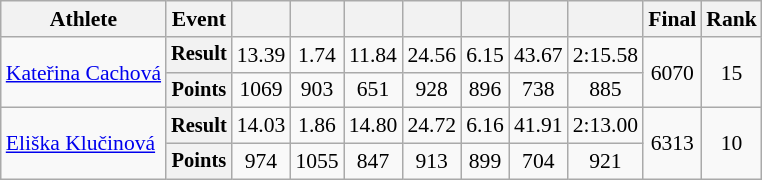<table class=wikitable style=font-size:90%>
<tr>
<th>Athlete</th>
<th>Event</th>
<th></th>
<th></th>
<th></th>
<th></th>
<th></th>
<th></th>
<th></th>
<th>Final</th>
<th>Rank</th>
</tr>
<tr align=center>
<td rowspan=2 align=left><a href='#'>Kateřina Cachová</a></td>
<th style=font-size:95%>Result</th>
<td>13.39</td>
<td>1.74</td>
<td>11.84</td>
<td>24.56</td>
<td>6.15</td>
<td>43.67</td>
<td>2:15.58</td>
<td rowspan=2>6070</td>
<td rowspan=2>15</td>
</tr>
<tr align=center>
<th style=font-size:95%>Points</th>
<td>1069</td>
<td>903</td>
<td>651</td>
<td>928</td>
<td>896</td>
<td>738</td>
<td>885</td>
</tr>
<tr align=center>
<td rowspan=2 align=left><a href='#'>Eliška Klučinová</a></td>
<th style=font-size:95%>Result</th>
<td>14.03</td>
<td>1.86</td>
<td>14.80</td>
<td>24.72</td>
<td>6.16</td>
<td>41.91</td>
<td>2:13.00</td>
<td rowspan=2>6313</td>
<td rowspan=2>10</td>
</tr>
<tr align=center>
<th style=font-size:95%>Points</th>
<td>974</td>
<td>1055</td>
<td>847</td>
<td>913</td>
<td>899</td>
<td>704</td>
<td>921</td>
</tr>
</table>
